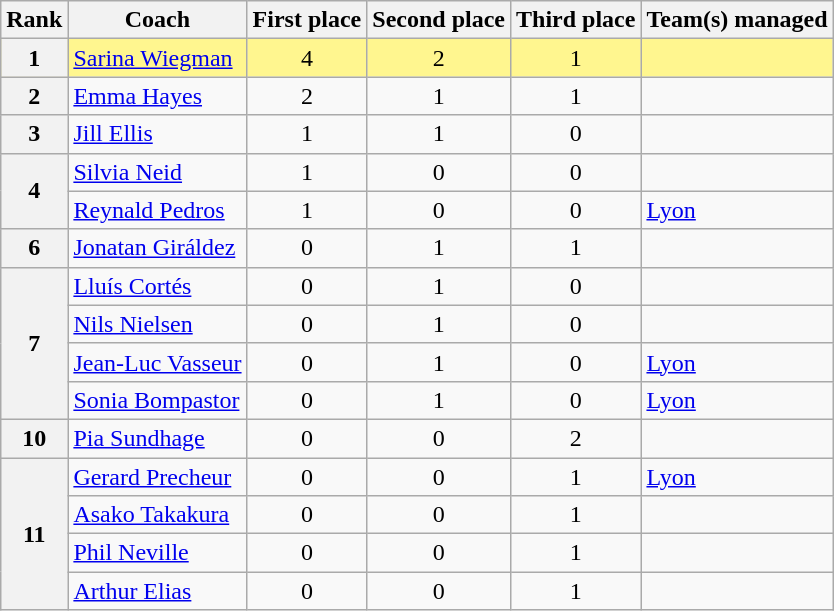<table class="wikitable">
<tr>
<th>Rank</th>
<th>Coach</th>
<th>First place</th>
<th>Second place</th>
<th>Third place</th>
<th>Team(s) managed</th>
</tr>
<tr bgcolor="#FFF68F">
<th align=center>1</th>
<td> <a href='#'>Sarina Wiegman</a></td>
<td align=center>4</td>
<td align=center>2</td>
<td align=center>1</td>
<td></td>
</tr>
<tr>
<th align="center">2</th>
<td> <a href='#'>Emma Hayes</a></td>
<td align="center">2</td>
<td align="center">1</td>
<td align="center">1</td>
<td></td>
</tr>
<tr>
<th align="center">3</th>
<td> <a href='#'>Jill Ellis</a></td>
<td align="center">1</td>
<td align="center">1</td>
<td align="center">0</td>
<td></td>
</tr>
<tr>
<th align=center rowspan=2>4</th>
<td> <a href='#'>Silvia Neid</a></td>
<td align=center>1</td>
<td align=center>0</td>
<td align=center>0</td>
<td></td>
</tr>
<tr>
<td> <a href='#'>Reynald Pedros</a></td>
<td align=center>1</td>
<td align=center>0</td>
<td align=center>0</td>
<td> <a href='#'>Lyon</a></td>
</tr>
<tr>
<th align=center>6</th>
<td> <a href='#'>Jonatan Giráldez</a></td>
<td align=center>0</td>
<td align=center>1</td>
<td align=center>1</td>
<td></td>
</tr>
<tr>
<th align=center rowspan=4>7</th>
<td> <a href='#'>Lluís Cortés</a></td>
<td align=center>0</td>
<td align=center>1</td>
<td align=center>0</td>
<td></td>
</tr>
<tr>
<td> <a href='#'>Nils Nielsen</a></td>
<td align=center>0</td>
<td align=center>1</td>
<td align=center>0</td>
<td></td>
</tr>
<tr>
<td> <a href='#'>Jean-Luc Vasseur</a></td>
<td align=center>0</td>
<td align=center>1</td>
<td align=center>0</td>
<td> <a href='#'>Lyon</a></td>
</tr>
<tr>
<td> <a href='#'>Sonia Bompastor</a></td>
<td align=center>0</td>
<td align=center>1</td>
<td align=center>0</td>
<td> <a href='#'>Lyon</a></td>
</tr>
<tr>
<th align=center rowspan=1>10</th>
<td> <a href='#'>Pia Sundhage</a></td>
<td align=center>0</td>
<td align=center>0</td>
<td align=center>2</td>
<td></td>
</tr>
<tr>
<th rowspan="4" align="center">11</th>
<td> <a href='#'>Gerard Precheur</a></td>
<td align=center>0</td>
<td align=center>0</td>
<td align=center>1</td>
<td> <a href='#'>Lyon</a></td>
</tr>
<tr>
<td> <a href='#'>Asako Takakura</a></td>
<td align=center>0</td>
<td align=center>0</td>
<td align=center>1</td>
<td></td>
</tr>
<tr>
<td> <a href='#'>Phil Neville</a></td>
<td align=center>0</td>
<td align=center>0</td>
<td align=center>1</td>
<td></td>
</tr>
<tr>
<td> <a href='#'>Arthur Elias</a></td>
<td align=center>0</td>
<td align=center>0</td>
<td align=center>1</td>
<td></td>
</tr>
</table>
